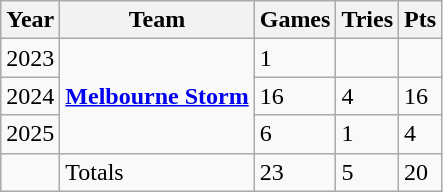<table class="wikitable">
<tr>
<th>Year</th>
<th>Team</th>
<th>Games</th>
<th>Tries</th>
<th>Pts</th>
</tr>
<tr>
<td>2023</td>
<td rowspan="3"> <strong><a href='#'>Melbourne Storm</a></strong></td>
<td>1</td>
<td></td>
<td></td>
</tr>
<tr>
<td>2024</td>
<td>16</td>
<td>4</td>
<td>16</td>
</tr>
<tr>
<td>2025</td>
<td>6</td>
<td>1</td>
<td>4</td>
</tr>
<tr>
<td></td>
<td>Totals</td>
<td>23</td>
<td>5</td>
<td>20</td>
</tr>
</table>
